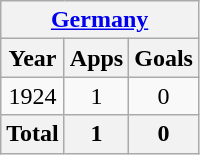<table class="wikitable" style="text-align:center">
<tr>
<th colspan=3><a href='#'>Germany</a></th>
</tr>
<tr>
<th>Year</th>
<th>Apps</th>
<th>Goals</th>
</tr>
<tr>
<td>1924</td>
<td>1</td>
<td>0</td>
</tr>
<tr>
<th>Total</th>
<th>1</th>
<th>0</th>
</tr>
</table>
